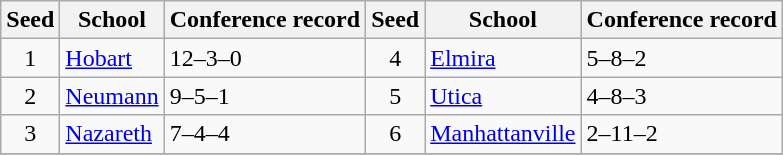<table class="wikitable">
<tr>
<th>Seed</th>
<th>School</th>
<th>Conference record</th>
<th>Seed</th>
<th>School</th>
<th>Conference record</th>
</tr>
<tr>
<td align=center>1</td>
<td><a href='#'>Hobart</a></td>
<td>12–3–0</td>
<td align=center>4</td>
<td><a href='#'>Elmira</a></td>
<td>5–8–2</td>
</tr>
<tr>
<td align=center>2</td>
<td><a href='#'>Neumann</a></td>
<td>9–5–1</td>
<td align=center>5</td>
<td><a href='#'>Utica</a></td>
<td>4–8–3</td>
</tr>
<tr>
<td align=center>3</td>
<td><a href='#'>Nazareth</a></td>
<td>7–4–4</td>
<td align=center>6</td>
<td><a href='#'>Manhattanville</a></td>
<td>2–11–2</td>
</tr>
<tr>
</tr>
</table>
